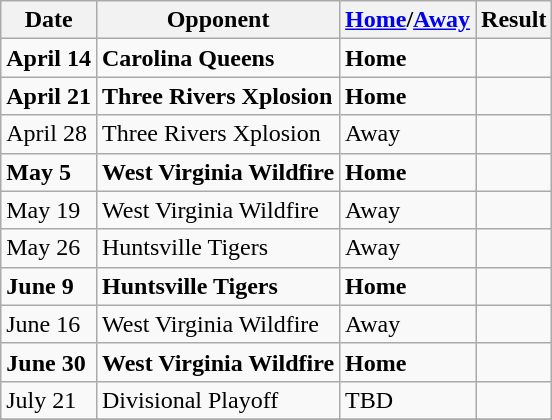<table class="wikitable">
<tr>
<th>Date</th>
<th>Opponent</th>
<th><a href='#'>Home</a>/<a href='#'>Away</a></th>
<th>Result</th>
</tr>
<tr>
<td><strong>April 14</strong></td>
<td><strong>Carolina Queens</strong></td>
<td><strong>Home</strong></td>
<td></td>
</tr>
<tr>
<td><strong>April 21</strong></td>
<td><strong>Three Rivers Xplosion</strong></td>
<td><strong>Home</strong></td>
<td></td>
</tr>
<tr>
<td>April 28</td>
<td>Three Rivers Xplosion</td>
<td>Away</td>
<td></td>
</tr>
<tr>
<td><strong>May 5</strong></td>
<td><strong>West Virginia Wildfire</strong></td>
<td><strong>Home</strong></td>
<td></td>
</tr>
<tr>
<td>May 19</td>
<td>West Virginia Wildfire</td>
<td>Away</td>
<td></td>
</tr>
<tr>
<td>May 26</td>
<td>Huntsville Tigers</td>
<td>Away</td>
<td></td>
</tr>
<tr>
<td><strong>June 9</strong></td>
<td><strong>Huntsville Tigers</strong></td>
<td><strong>Home</strong></td>
<td></td>
</tr>
<tr>
<td>June 16</td>
<td>West Virginia Wildfire</td>
<td>Away</td>
<td></td>
</tr>
<tr>
<td><strong>June 30</strong></td>
<td><strong>West Virginia Wildfire</strong></td>
<td><strong>Home</strong></td>
<td></td>
</tr>
<tr>
<td>July 21</td>
<td>Divisional Playoff</td>
<td>TBD</td>
<td></td>
</tr>
<tr>
</tr>
</table>
